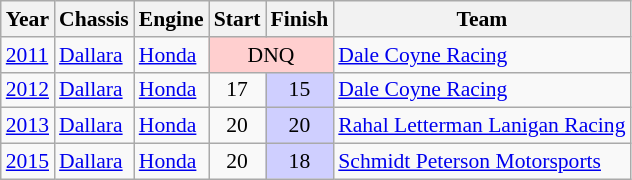<table class="wikitable" style="font-size: 90%;">
<tr>
<th>Year</th>
<th>Chassis</th>
<th>Engine</th>
<th>Start</th>
<th>Finish</th>
<th>Team</th>
</tr>
<tr>
<td><a href='#'>2011</a></td>
<td><a href='#'>Dallara</a></td>
<td><a href='#'>Honda</a></td>
<td colspan=2 align=center style="background:#FFCFCF;">DNQ</td>
<td nowrap><a href='#'>Dale Coyne Racing</a></td>
</tr>
<tr>
<td><a href='#'>2012</a></td>
<td><a href='#'>Dallara</a></td>
<td><a href='#'>Honda</a></td>
<td align=center>17</td>
<td align=center style="background:#CFCFFF;">15</td>
<td nowrap><a href='#'>Dale Coyne Racing</a></td>
</tr>
<tr>
<td><a href='#'>2013</a></td>
<td><a href='#'>Dallara</a></td>
<td><a href='#'>Honda</a></td>
<td align=center>20</td>
<td align=center style="background:#CFCFFF;">20</td>
<td nowrap><a href='#'>Rahal Letterman Lanigan Racing</a></td>
</tr>
<tr>
<td><a href='#'>2015</a></td>
<td><a href='#'>Dallara</a></td>
<td><a href='#'>Honda</a></td>
<td align=center>20</td>
<td align=center style="background:#CFCFFF;">18</td>
<td nowrap><a href='#'>Schmidt Peterson Motorsports</a></td>
</tr>
</table>
